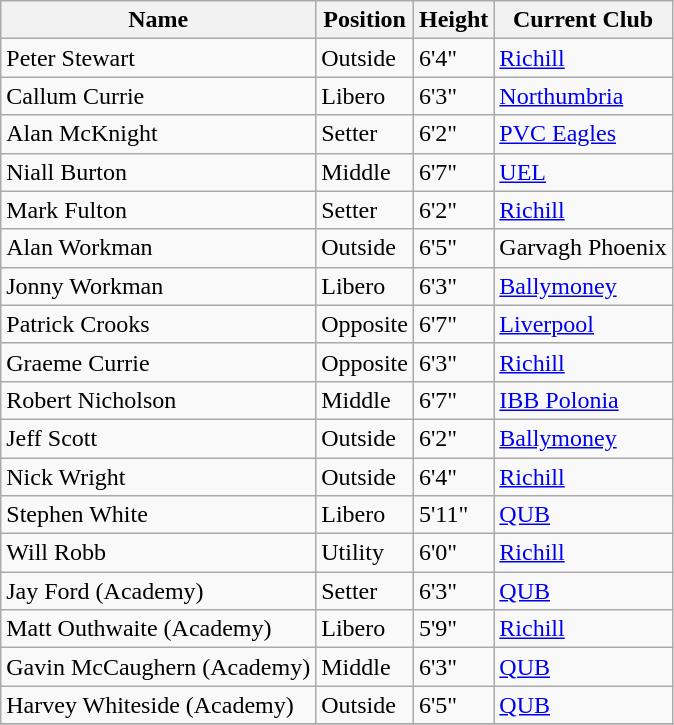<table class="wikitable collapsible collapsed">
<tr>
<th>Name</th>
<th>Position</th>
<th>Height</th>
<th>Current Club</th>
</tr>
<tr>
<td>Peter Stewart</td>
<td>Outside</td>
<td>6'4"</td>
<td><a href='#'>Richill</a></td>
</tr>
<tr>
<td>Callum Currie</td>
<td>Libero</td>
<td>6'3"</td>
<td><a href='#'>Northumbria</a></td>
</tr>
<tr>
<td>Alan McKnight</td>
<td>Setter</td>
<td>6'2"</td>
<td><a href='#'>PVC Eagles</a></td>
</tr>
<tr>
<td>Niall Burton</td>
<td>Middle</td>
<td>6'7"</td>
<td><a href='#'>UEL</a></td>
</tr>
<tr>
<td>Mark Fulton</td>
<td>Setter</td>
<td>6'2"</td>
<td><a href='#'>Richill</a></td>
</tr>
<tr>
<td>Alan Workman</td>
<td>Outside</td>
<td>6'5"</td>
<td>Garvagh Phoenix</td>
</tr>
<tr>
<td>Jonny Workman</td>
<td>Libero</td>
<td>6'3"</td>
<td><a href='#'>Ballymoney</a></td>
</tr>
<tr>
<td>Patrick Crooks</td>
<td>Opposite</td>
<td>6'7"</td>
<td><a href='#'>Liverpool</a></td>
</tr>
<tr>
<td>Graeme Currie</td>
<td>Opposite</td>
<td>6'3"</td>
<td><a href='#'>Richill</a></td>
</tr>
<tr>
<td>Robert Nicholson</td>
<td>Middle</td>
<td>6'7"</td>
<td><a href='#'>IBB Polonia</a></td>
</tr>
<tr>
<td>Jeff Scott</td>
<td>Outside</td>
<td>6'2"</td>
<td><a href='#'>Ballymoney</a></td>
</tr>
<tr>
<td>Nick Wright</td>
<td>Outside</td>
<td>6'4"</td>
<td><a href='#'>Richill</a></td>
</tr>
<tr>
<td>Stephen White</td>
<td>Libero</td>
<td>5'11"</td>
<td><a href='#'>QUB</a></td>
</tr>
<tr>
<td>Will Robb</td>
<td>Utility</td>
<td>6'0"</td>
<td><a href='#'>Richill</a></td>
</tr>
<tr>
<td>Jay Ford (Academy)</td>
<td>Setter</td>
<td>6'3"</td>
<td><a href='#'>QUB</a></td>
</tr>
<tr>
<td>Matt Outhwaite (Academy)</td>
<td>Libero</td>
<td>5'9"</td>
<td><a href='#'>Richill</a></td>
</tr>
<tr>
<td>Gavin McCaughern (Academy)</td>
<td>Middle</td>
<td>6'3"</td>
<td><a href='#'>QUB</a></td>
</tr>
<tr>
<td>Harvey Whiteside (Academy)</td>
<td>Outside</td>
<td>6'5"</td>
<td><a href='#'>QUB</a></td>
</tr>
<tr>
</tr>
</table>
